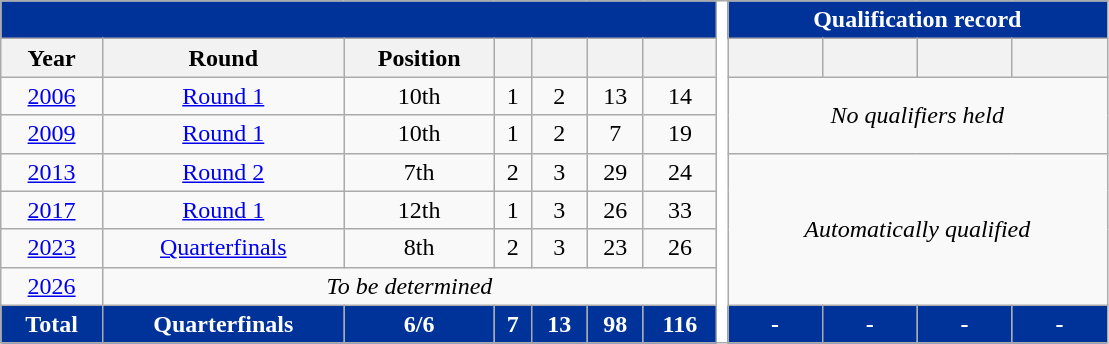<table class="wikitable" style="text-align: center;">
<tr>
<th style="background:#003399;" colspan="7"><a href='#'></a></th>
<th style="background:white; width:1%;" rowspan="9"></th>
<th style="background:#003399; color:#FFFFFF;" colspan="5">Qualification record</th>
</tr>
<tr>
<th>Year</th>
<th>Round</th>
<th>Position</th>
<th></th>
<th></th>
<th></th>
<th></th>
<th></th>
<th></th>
<th></th>
<th></th>
</tr>
<tr>
<td> <a href='#'>2006</a></td>
<td><a href='#'>Round 1</a></td>
<td>10th</td>
<td>1</td>
<td>2</td>
<td>13</td>
<td>14</td>
<td colspan=4 rowspan=2 align=center><em>No qualifiers held</em></td>
</tr>
<tr>
<td> <a href='#'>2009</a></td>
<td><a href='#'>Round 1</a></td>
<td>10th</td>
<td>1</td>
<td>2</td>
<td>7</td>
<td>19</td>
</tr>
<tr>
<td> <a href='#'>2013</a></td>
<td><a href='#'>Round 2</a></td>
<td>7th</td>
<td>2</td>
<td>3</td>
<td>29</td>
<td>24</td>
<td colspan=4 rowspan=4 align=center><em>Automatically qualified</em></td>
</tr>
<tr>
<td> <a href='#'>2017</a></td>
<td><a href='#'>Round 1</a></td>
<td>12th</td>
<td>1</td>
<td>3</td>
<td>26</td>
<td>33</td>
</tr>
<tr>
<td> <a href='#'>2023</a></td>
<td><a href='#'>Quarterfinals</a></td>
<td>8th</td>
<td>2</td>
<td>3</td>
<td>23</td>
<td>26</td>
</tr>
<tr>
<td> <a href='#'>2026</a></td>
<td colspan=6 align=center><em>To be determined</em></td>
</tr>
<tr>
<th style="color:white; background:#003399;"><strong>Total</strong></th>
<th style="color:white; background:#003399;"><strong>Quarterfinals</strong></th>
<th style="color:white; background:#003399;"><strong>6/6</strong></th>
<th style="color:white; background:#003399;"><strong>7</strong></th>
<th style="color:white; background:#003399;"><strong>13</strong></th>
<th style="color:white; background:#003399;"><strong>98</strong></th>
<th style="color:white; background:#003399;"><strong>116</strong></th>
<th style="color:white; background:#003399;"><strong>-</strong></th>
<th style="color:white; background:#003399;"><strong>-</strong></th>
<th style="color:white; background:#003399;"><strong>-</strong></th>
<th style="color:white; background:#003399;"><strong>-</strong></th>
</tr>
</table>
